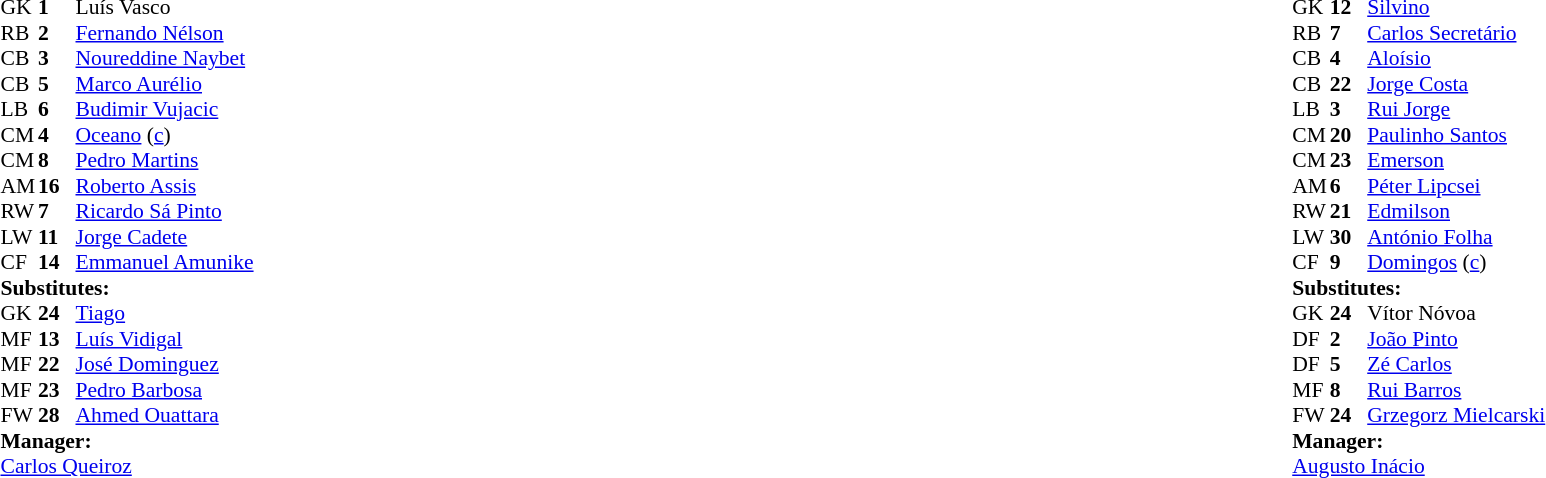<table width="100%">
<tr>
<td valign="top" width="50%"><br><table style="font-size: 90%" cellspacing="0" cellpadding="0">
<tr>
<td colspan="4"></td>
</tr>
<tr>
<th width=25></th>
<th width=25></th>
</tr>
<tr>
<td>GK</td>
<td><strong>1</strong></td>
<td> Luís Vasco</td>
</tr>
<tr>
<td>RB</td>
<td><strong>2</strong></td>
<td> <a href='#'>Fernando Nélson</a></td>
</tr>
<tr>
<td>CB</td>
<td><strong>3</strong></td>
<td> <a href='#'>Noureddine Naybet</a></td>
<td></td>
<td></td>
</tr>
<tr>
<td>CB</td>
<td><strong>5</strong></td>
<td> <a href='#'>Marco Aurélio</a></td>
</tr>
<tr>
<td>LB</td>
<td><strong>6</strong></td>
<td> <a href='#'>Budimir Vujacic</a></td>
</tr>
<tr>
<td>CM</td>
<td><strong>4</strong></td>
<td> <a href='#'>Oceano</a> (<a href='#'>c</a>)</td>
<td></td>
<td></td>
</tr>
<tr>
<td>CM</td>
<td><strong>8</strong></td>
<td> <a href='#'>Pedro Martins</a></td>
<td></td>
<td></td>
</tr>
<tr>
<td>AM</td>
<td><strong>16</strong></td>
<td> <a href='#'>Roberto Assis</a></td>
<td></td>
<td></td>
</tr>
<tr>
<td>RW</td>
<td><strong>7</strong></td>
<td> <a href='#'>Ricardo Sá Pinto</a></td>
<td></td>
<td></td>
</tr>
<tr>
<td>LW</td>
<td><strong>11</strong></td>
<td> <a href='#'>Jorge Cadete</a></td>
<td></td>
<td></td>
</tr>
<tr>
<td>CF</td>
<td><strong>14</strong></td>
<td> <a href='#'>Emmanuel Amunike</a></td>
<td></td>
<td></td>
</tr>
<tr>
<td colspan=3><strong>Substitutes:</strong></td>
</tr>
<tr>
<td>GK</td>
<td><strong>24</strong></td>
<td> <a href='#'>Tiago</a></td>
</tr>
<tr>
<td>MF</td>
<td><strong>13</strong></td>
<td> <a href='#'>Luís Vidigal</a></td>
</tr>
<tr>
<td>MF</td>
<td><strong>22</strong></td>
<td> <a href='#'>José Dominguez</a></td>
</tr>
<tr>
<td>MF</td>
<td><strong>23</strong></td>
<td> <a href='#'>Pedro Barbosa</a></td>
<td></td>
<td></td>
</tr>
<tr>
<td>FW</td>
<td><strong>28</strong></td>
<td> <a href='#'>Ahmed Ouattara</a></td>
<td></td>
<td></td>
</tr>
<tr>
<td colspan=3><strong>Manager:</strong></td>
</tr>
<tr>
<td colspan=4> <a href='#'>Carlos Queiroz</a></td>
</tr>
</table>
</td>
<td valign="top"></td>
<td valign="top" width="50%"><br><table style="font-size: 90%" cellspacing="0" cellpadding="0" align=center>
<tr>
<td colspan="4"></td>
</tr>
<tr>
<th width=25></th>
<th width=25></th>
</tr>
<tr>
<td>GK</td>
<td><strong>12</strong></td>
<td> <a href='#'>Silvino</a></td>
</tr>
<tr>
<td>RB</td>
<td><strong>7</strong></td>
<td> <a href='#'>Carlos Secretário</a></td>
</tr>
<tr>
<td>CB</td>
<td><strong>4</strong></td>
<td> <a href='#'>Aloísio</a></td>
</tr>
<tr>
<td>CB</td>
<td><strong>22</strong></td>
<td> <a href='#'>Jorge Costa</a></td>
<td></td>
<td></td>
</tr>
<tr>
<td>LB</td>
<td><strong>3</strong></td>
<td> <a href='#'>Rui Jorge</a></td>
<td></td>
<td></td>
</tr>
<tr>
<td>CM</td>
<td><strong>20</strong></td>
<td> <a href='#'>Paulinho Santos</a></td>
</tr>
<tr>
<td>CM</td>
<td><strong>23</strong></td>
<td> <a href='#'>Emerson</a></td>
<td></td>
<td></td>
</tr>
<tr>
<td>AM</td>
<td><strong>6</strong></td>
<td> <a href='#'>Péter Lipcsei</a></td>
</tr>
<tr>
<td>RW</td>
<td><strong>21</strong></td>
<td> <a href='#'>Edmilson</a></td>
<td></td>
<td></td>
</tr>
<tr>
<td>LW</td>
<td><strong>30</strong></td>
<td> <a href='#'>António Folha</a></td>
</tr>
<tr>
<td>CF</td>
<td><strong>9</strong></td>
<td> <a href='#'>Domingos</a> (<a href='#'>c</a>)</td>
<td></td>
<td></td>
</tr>
<tr>
<td colspan=3><strong>Substitutes:</strong></td>
</tr>
<tr>
<td>GK</td>
<td><strong>24</strong></td>
<td> Vítor Nóvoa</td>
</tr>
<tr>
<td>DF</td>
<td><strong>2</strong></td>
<td> <a href='#'>João Pinto</a></td>
</tr>
<tr>
<td>DF</td>
<td><strong>5</strong></td>
<td> <a href='#'>Zé Carlos</a></td>
</tr>
<tr>
<td>MF</td>
<td><strong>8</strong></td>
<td> <a href='#'>Rui Barros</a></td>
<td></td>
<td></td>
</tr>
<tr>
<td>FW</td>
<td><strong>24</strong></td>
<td> <a href='#'>Grzegorz Mielcarski</a></td>
<td></td>
<td></td>
</tr>
<tr>
<td colspan=3><strong>Manager:</strong></td>
</tr>
<tr>
<td colspan=4> <a href='#'>Augusto Inácio</a></td>
</tr>
</table>
</td>
</tr>
</table>
